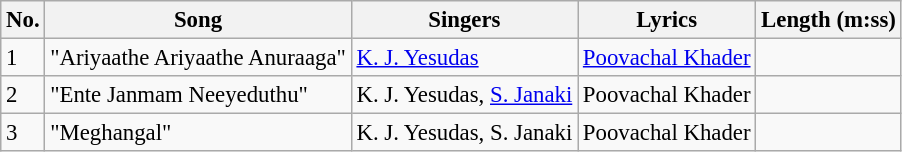<table class="wikitable" style="font-size:95%;">
<tr>
<th>No.</th>
<th>Song</th>
<th>Singers</th>
<th>Lyrics</th>
<th>Length (m:ss)</th>
</tr>
<tr>
<td>1</td>
<td>"Ariyaathe Ariyaathe Anuraaga"</td>
<td><a href='#'>K. J. Yesudas</a></td>
<td><a href='#'>Poovachal Khader</a></td>
<td></td>
</tr>
<tr>
<td>2</td>
<td>"Ente Janmam Neeyeduthu"</td>
<td>K. J. Yesudas, <a href='#'>S. Janaki</a></td>
<td>Poovachal Khader</td>
<td></td>
</tr>
<tr>
<td>3</td>
<td>"Meghangal"</td>
<td>K. J. Yesudas, S. Janaki</td>
<td>Poovachal Khader</td>
<td></td>
</tr>
</table>
